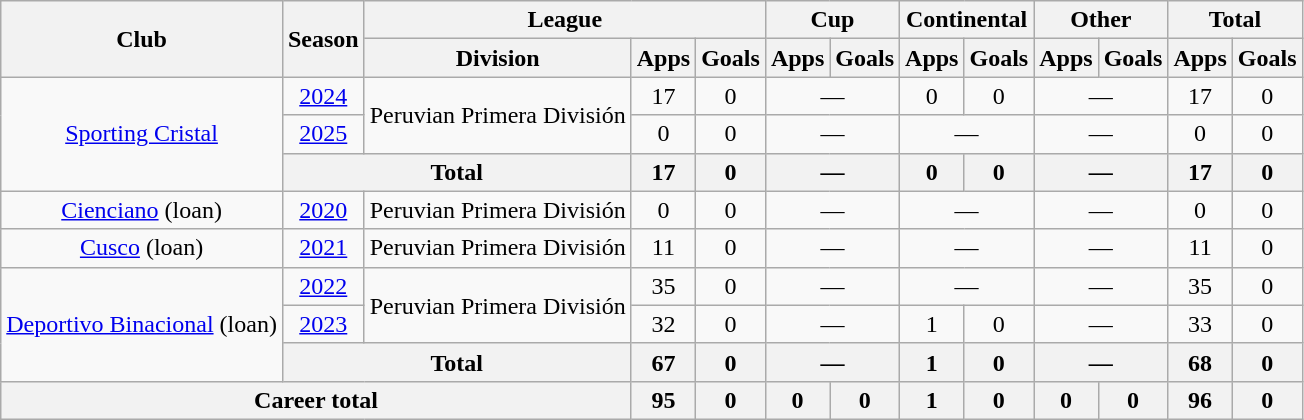<table class="wikitable" style="text-align: center">
<tr>
<th rowspan="2">Club</th>
<th rowspan="2">Season</th>
<th colspan="3">League</th>
<th colspan="2">Cup</th>
<th colspan="2">Continental</th>
<th colspan="2">Other</th>
<th colspan="2">Total</th>
</tr>
<tr>
<th>Division</th>
<th>Apps</th>
<th>Goals</th>
<th>Apps</th>
<th>Goals</th>
<th>Apps</th>
<th>Goals</th>
<th>Apps</th>
<th>Goals</th>
<th>Apps</th>
<th>Goals</th>
</tr>
<tr>
<td rowspan="3"><a href='#'>Sporting Cristal</a></td>
<td><a href='#'>2024</a></td>
<td rowspan="2">Peruvian Primera División</td>
<td>17</td>
<td>0</td>
<td colspan="2">—</td>
<td>0</td>
<td>0</td>
<td colspan="2">—</td>
<td>17</td>
<td>0</td>
</tr>
<tr>
<td><a href='#'>2025</a></td>
<td>0</td>
<td>0</td>
<td colspan="2">—</td>
<td colspan="2">—</td>
<td colspan="2">—</td>
<td>0</td>
<td>0</td>
</tr>
<tr>
<th colspan="2"><strong>Total</strong></th>
<th>17</th>
<th>0</th>
<th colspan="2">—</th>
<th>0</th>
<th>0</th>
<th colspan="2">—</th>
<th>17</th>
<th>0</th>
</tr>
<tr>
<td><a href='#'>Cienciano</a> (loan)</td>
<td><a href='#'>2020</a></td>
<td>Peruvian Primera División</td>
<td>0</td>
<td>0</td>
<td colspan="2">—</td>
<td colspan="2">—</td>
<td colspan="2">—</td>
<td>0</td>
<td>0</td>
</tr>
<tr>
<td><a href='#'>Cusco</a> (loan)</td>
<td><a href='#'>2021</a></td>
<td>Peruvian Primera División</td>
<td>11</td>
<td>0</td>
<td colspan="2">—</td>
<td colspan="2">—</td>
<td colspan="2">—</td>
<td>11</td>
<td>0</td>
</tr>
<tr>
<td rowspan="3"><a href='#'>Deportivo Binacional</a> (loan)</td>
<td><a href='#'>2022</a></td>
<td rowspan="2">Peruvian Primera División</td>
<td>35</td>
<td>0</td>
<td colspan="2">—</td>
<td colspan="2">—</td>
<td colspan="2">—</td>
<td>35</td>
<td>0</td>
</tr>
<tr>
<td><a href='#'>2023</a></td>
<td>32</td>
<td>0</td>
<td colspan="2">—</td>
<td>1</td>
<td>0</td>
<td colspan="2">—</td>
<td>33</td>
<td>0</td>
</tr>
<tr>
<th colspan="2"><strong>Total</strong></th>
<th>67</th>
<th>0</th>
<th colspan="2">—</th>
<th>1</th>
<th>0</th>
<th colspan="2">—</th>
<th>68</th>
<th>0</th>
</tr>
<tr>
<th colspan="3"><strong>Career total</strong></th>
<th>95</th>
<th>0</th>
<th>0</th>
<th>0</th>
<th>1</th>
<th>0</th>
<th>0</th>
<th>0</th>
<th>96</th>
<th>0</th>
</tr>
</table>
